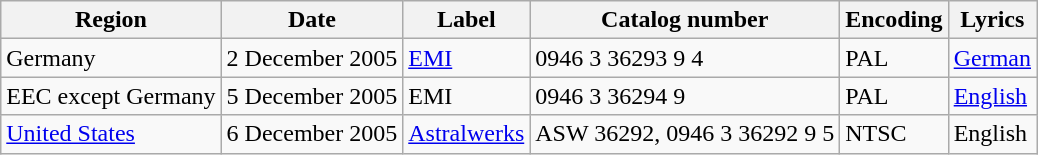<table class="wikitable">
<tr>
<th>Region</th>
<th>Date</th>
<th>Label</th>
<th>Catalog number</th>
<th>Encoding</th>
<th>Lyrics</th>
</tr>
<tr>
<td>Germany</td>
<td>2 December 2005</td>
<td><a href='#'>EMI</a></td>
<td>0946 3 36293 9 4</td>
<td>PAL</td>
<td><a href='#'>German</a></td>
</tr>
<tr>
<td>EEC except Germany</td>
<td>5 December 2005</td>
<td>EMI</td>
<td>0946 3 36294 9</td>
<td>PAL</td>
<td><a href='#'>English</a></td>
</tr>
<tr>
<td><a href='#'>United States</a></td>
<td>6 December 2005</td>
<td><a href='#'>Astralwerks</a></td>
<td>ASW 36292, 0946 3 36292 9 5</td>
<td>NTSC</td>
<td>English</td>
</tr>
</table>
